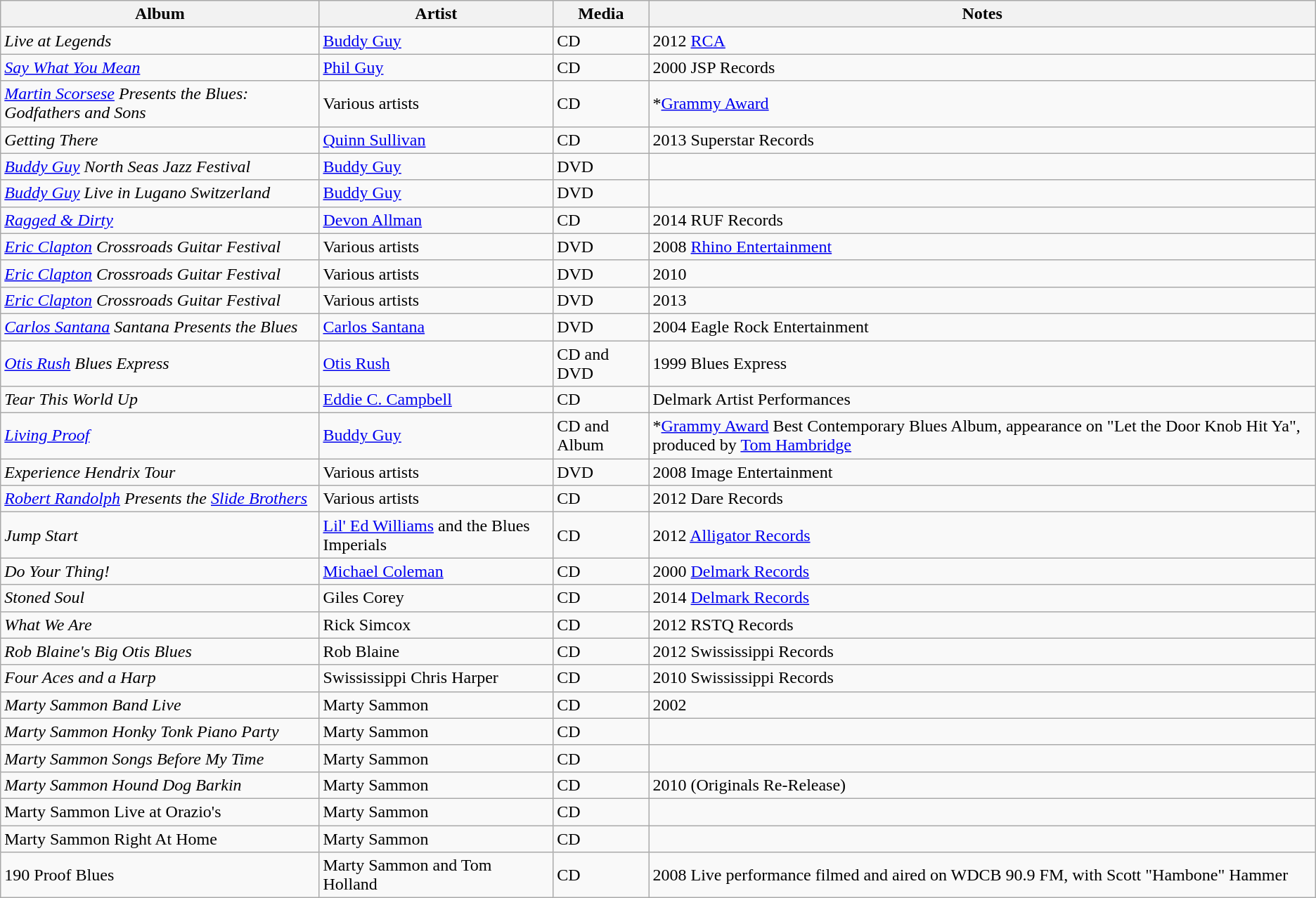<table class="wikitable">
<tr>
<th>Album</th>
<th>Artist</th>
<th>Media</th>
<th>Notes</th>
</tr>
<tr>
<td><em>Live at Legends</em></td>
<td><a href='#'>Buddy Guy</a></td>
<td>CD</td>
<td>2012 <a href='#'>RCA</a></td>
</tr>
<tr>
<td><em><a href='#'>Say What You Mean</a></em></td>
<td><a href='#'>Phil Guy</a></td>
<td>CD</td>
<td>2000 JSP Records</td>
</tr>
<tr>
<td><em><a href='#'>Martin Scorsese</a> Presents the Blues: Godfathers and Sons</em></td>
<td>Various artists</td>
<td>CD</td>
<td>*<a href='#'>Grammy Award</a></td>
</tr>
<tr>
<td><em>Getting There</em></td>
<td><a href='#'>Quinn Sullivan</a></td>
<td>CD</td>
<td>2013 Superstar Records</td>
</tr>
<tr>
<td><em><a href='#'>Buddy Guy</a> North Seas Jazz Festival</em></td>
<td><a href='#'>Buddy Guy</a></td>
<td>DVD</td>
<td></td>
</tr>
<tr>
<td><em><a href='#'>Buddy Guy</a> Live in Lugano Switzerland</em></td>
<td><a href='#'>Buddy Guy</a></td>
<td>DVD</td>
<td></td>
</tr>
<tr>
<td><em><a href='#'>Ragged & Dirty</a></em></td>
<td><a href='#'>Devon Allman</a></td>
<td>CD</td>
<td>2014 RUF Records</td>
</tr>
<tr>
<td><em><a href='#'>Eric Clapton</a> Crossroads Guitar Festival</em></td>
<td>Various artists</td>
<td>DVD</td>
<td>2008 <a href='#'>Rhino Entertainment</a></td>
</tr>
<tr>
<td><em><a href='#'>Eric Clapton</a> Crossroads Guitar Festival</em></td>
<td>Various artists</td>
<td>DVD</td>
<td>2010 </td>
</tr>
<tr>
<td><em><a href='#'>Eric Clapton</a> Crossroads Guitar Festival</em></td>
<td>Various artists</td>
<td>DVD</td>
<td>2013</td>
</tr>
<tr>
<td><em><a href='#'>Carlos Santana</a> Santana Presents the Blues</em></td>
<td><a href='#'>Carlos Santana</a></td>
<td>DVD</td>
<td>2004 Eagle Rock Entertainment</td>
</tr>
<tr>
<td><em><a href='#'>Otis Rush</a> Blues Express</em></td>
<td><a href='#'>Otis Rush</a></td>
<td>CD and DVD</td>
<td>1999 Blues Express</td>
</tr>
<tr>
<td><em>Tear This World Up</em></td>
<td><a href='#'>Eddie C. Campbell</a></td>
<td>CD</td>
<td>Delmark Artist Performances</td>
</tr>
<tr>
<td><em><a href='#'>Living Proof</a></em></td>
<td><a href='#'>Buddy Guy</a></td>
<td>CD and Album</td>
<td>*<a href='#'>Grammy Award</a> Best Contemporary Blues Album, appearance on "Let the Door Knob Hit Ya", produced by <a href='#'>Tom Hambridge</a></td>
</tr>
<tr>
<td><em>Experience Hendrix Tour</em></td>
<td>Various artists</td>
<td>DVD</td>
<td>2008 Image Entertainment</td>
</tr>
<tr>
<td><em><a href='#'>Robert Randolph</a> Presents the <a href='#'>Slide Brothers</a></em></td>
<td>Various artists</td>
<td>CD</td>
<td>2012 Dare Records</td>
</tr>
<tr>
<td><em>Jump Start</em></td>
<td><a href='#'>Lil' Ed Williams</a> and the Blues Imperials</td>
<td>CD</td>
<td>2012 <a href='#'>Alligator Records</a></td>
</tr>
<tr>
<td><em>Do Your Thing!</em></td>
<td><a href='#'>Michael Coleman</a></td>
<td>CD</td>
<td>2000 <a href='#'>Delmark Records</a></td>
</tr>
<tr>
<td><em>Stoned Soul</em></td>
<td>Giles Corey</td>
<td>CD</td>
<td>2014 <a href='#'>Delmark Records</a></td>
</tr>
<tr>
<td><em>What We Are</em></td>
<td>Rick Simcox</td>
<td>CD</td>
<td>2012 RSTQ Records</td>
</tr>
<tr>
<td><em>Rob Blaine's Big Otis Blues</em></td>
<td>Rob Blaine</td>
<td>CD</td>
<td>2012 Swississippi Records</td>
</tr>
<tr>
<td><em>Four Aces and a Harp</em></td>
<td>Swississippi Chris Harper</td>
<td>CD</td>
<td>2010 Swississippi Records</td>
</tr>
<tr>
<td><em>Marty Sammon Band Live</em></td>
<td>Marty Sammon</td>
<td>CD</td>
<td>2002</td>
</tr>
<tr>
<td><em>Marty Sammon Honky Tonk Piano Party</em></td>
<td>Marty Sammon</td>
<td>CD</td>
<td></td>
</tr>
<tr>
<td><em>Marty Sammon Songs Before My Time</em></td>
<td>Marty Sammon</td>
<td>CD</td>
<td></td>
</tr>
<tr>
<td><em>Marty Sammon Hound Dog Barkin<strong></td>
<td>Marty Sammon</td>
<td>CD</td>
<td>2010 (Originals Re-Release)</td>
</tr>
<tr>
<td></em>Marty Sammon Live at Orazio's<em></td>
<td>Marty Sammon</td>
<td>CD</td>
<td></td>
</tr>
<tr>
<td></em>Marty Sammon Right At Home<em></td>
<td>Marty Sammon</td>
<td>CD</td>
<td></td>
</tr>
<tr>
<td></em>190 Proof Blues<em></td>
<td>Marty Sammon and Tom Holland</td>
<td>CD</td>
<td>2008 Live performance filmed and aired on WDCB 90.9 FM, with Scott "Hambone" Hammer</td>
</tr>
</table>
